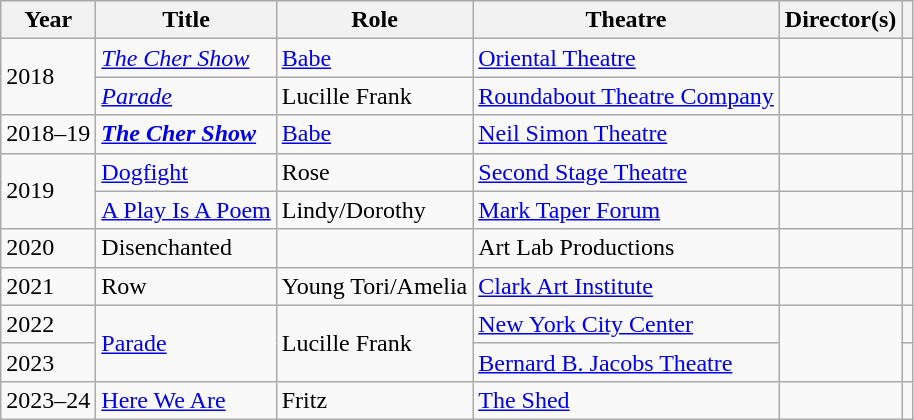<table class="wikitable">
<tr>
<th>Year</th>
<th>Title</th>
<th>Role</th>
<th>Theatre</th>
<th>Director(s)</th>
<th></th>
</tr>
<tr>
<td rowspan="2">2018</td>
<td><em><a href='#'>The Cher Show</a></em></td>
<td><a href='#'>Babe</a></td>
<td><a href='#'>Oriental Theatre</a></td>
<td></td>
<td></td>
</tr>
<tr>
<td><em><a href='#'>Parade</a></em> </td>
<td>Lucille Frank</td>
<td><a href='#'>Roundabout Theatre Company</a></td>
<td></td>
<td></td>
</tr>
<tr>
<td>2018–19</td>
<td><strong><em><a href='#'>The Cher Show</a><em> <strong></td>
<td></strong><a href='#'>Babe</a><strong></td>
<td></strong><a href='#'>Neil Simon Theatre</a><strong></td>
<td></td>
<td></td>
</tr>
<tr>
<td rowspan="2">2019</td>
<td></em><a href='#'>Dogfight</a><em> </td>
<td>Rose</td>
<td><a href='#'>Second Stage Theatre</a></td>
<td></td>
<td></td>
</tr>
<tr>
<td></em><a href='#'>A Play Is A Poem</a><em></td>
<td>Lindy/Dorothy</td>
<td><a href='#'>Mark Taper Forum</a></td>
<td></td>
<td></td>
</tr>
<tr>
<td>2020</td>
<td></em>Disenchanted<em> </td>
<td></td>
<td>Art Lab Productions</td>
<td></td>
<td></td>
</tr>
<tr>
<td>2021</td>
<td></em>Row<em></td>
<td>Young Tori/Amelia</td>
<td><a href='#'>Clark Art Institute</a></td>
<td></td>
<td></td>
</tr>
<tr>
<td>2022</td>
<td rowspan="2"></em><a href='#'></strong>Parade<strong></a><em></td>
<td rowspan="2">Lucille Frank</td>
<td><a href='#'>New York City Center</a></td>
<td rowspan="2"></td>
<td></td>
</tr>
<tr>
<td>2023</td>
<td></strong><a href='#'>Bernard B. Jacobs Theatre</a><strong></td>
<td></td>
</tr>
<tr>
<td>2023–24</td>
<td></em><a href='#'>Here We Are</a><em></td>
<td>Fritz</td>
<td><a href='#'>The Shed</a></td>
<td></td>
<td></td>
</tr>
</table>
